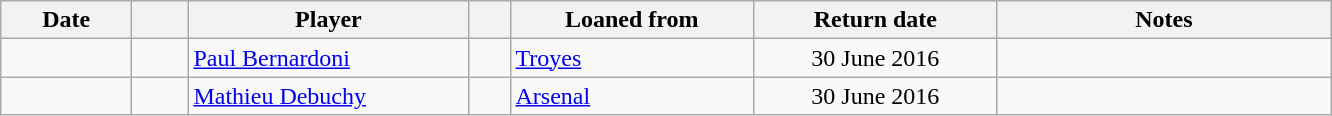<table class="wikitable sortable">
<tr>
<th style="width:80px;">Date</th>
<th style="width:30px;"></th>
<th style="width:180px;">Player</th>
<th style="width:20px;"></th>
<th style="width:155px;">Loaned from</th>
<th style="width:155px;" class="unsortable">Return date</th>
<th style="width:215px;" class="unsortable">Notes</th>
</tr>
<tr>
<td></td>
<td align=center></td>
<td> <a href='#'>Paul Bernardoni</a></td>
<td></td>
<td> <a href='#'>Troyes</a></td>
<td align=center>30 June 2016</td>
<td align=center></td>
</tr>
<tr>
<td></td>
<td align=center></td>
<td> <a href='#'>Mathieu Debuchy</a></td>
<td></td>
<td> <a href='#'>Arsenal</a></td>
<td align=center>30 June 2016</td>
<td align=center></td>
</tr>
</table>
